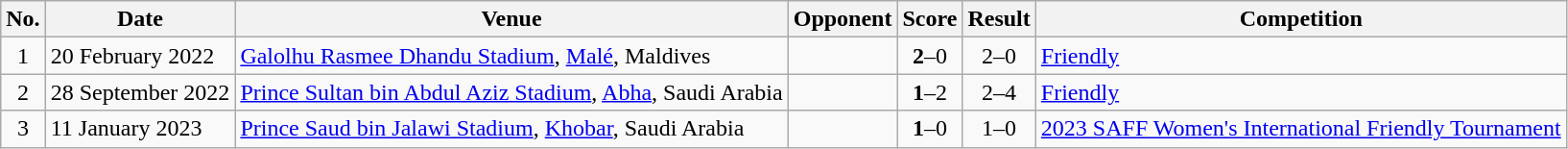<table class="wikitable sortable">
<tr>
<th scope="col">No.</th>
<th scope="col">Date</th>
<th scope="col">Venue</th>
<th scope="col">Opponent</th>
<th scope="col">Score</th>
<th scope="col">Result</th>
<th scope="col">Competition</th>
</tr>
<tr>
<td style="text-align:center">1</td>
<td>20 February 2022</td>
<td><a href='#'>Galolhu Rasmee Dhandu Stadium</a>, <a href='#'>Malé</a>, Maldives</td>
<td></td>
<td style="text-align:center"><strong>2</strong>–0</td>
<td style="text-align:center">2–0</td>
<td><a href='#'>Friendly</a></td>
</tr>
<tr>
<td style="text-align:center">2</td>
<td>28 September 2022</td>
<td><a href='#'>Prince Sultan bin Abdul Aziz Stadium</a>, <a href='#'>Abha</a>, Saudi Arabia</td>
<td></td>
<td style="text-align:center"><strong>1</strong>–2</td>
<td style="text-align:center">2–4</td>
<td><a href='#'>Friendly</a></td>
</tr>
<tr>
<td style="text-align:center">3</td>
<td>11 January 2023</td>
<td><a href='#'>Prince Saud bin Jalawi Stadium</a>, <a href='#'>Khobar</a>, Saudi Arabia</td>
<td></td>
<td style="text-align:center"><strong>1</strong>–0</td>
<td style="text-align:center">1–0</td>
<td><a href='#'>2023 SAFF Women's International Friendly Tournament</a></td>
</tr>
</table>
